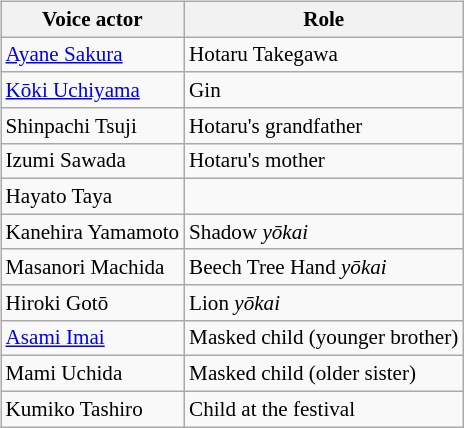<table class="wikitable" style="float: right; margin: 0.5em 0 0.5em 1em; font-size: 88%;">
<tr>
<th>Voice actor</th>
<th>Role</th>
</tr>
<tr>
<td><a href='#'>Ayane Sakura</a></td>
<td>Hotaru Takegawa</td>
</tr>
<tr>
<td><a href='#'>Kōki Uchiyama</a></td>
<td>Gin</td>
</tr>
<tr>
<td>Shinpachi Tsuji</td>
<td>Hotaru's grandfather</td>
</tr>
<tr>
<td>Izumi Sawada</td>
<td>Hotaru's mother</td>
</tr>
<tr>
<td>Hayato Taya</td>
<td></td>
</tr>
<tr>
<td>Kanehira Yamamoto</td>
<td>Shadow <em>yōkai</em></td>
</tr>
<tr>
<td>Masanori Machida</td>
<td>Beech Tree Hand <em>yōkai</em></td>
</tr>
<tr>
<td>Hiroki Gotō</td>
<td>Lion <em>yōkai</em></td>
</tr>
<tr>
<td><a href='#'>Asami Imai</a></td>
<td>Masked child (younger brother)</td>
</tr>
<tr>
<td>Mami Uchida</td>
<td>Masked child (older sister)</td>
</tr>
<tr>
<td>Kumiko Tashiro</td>
<td>Child at the festival</td>
</tr>
</table>
